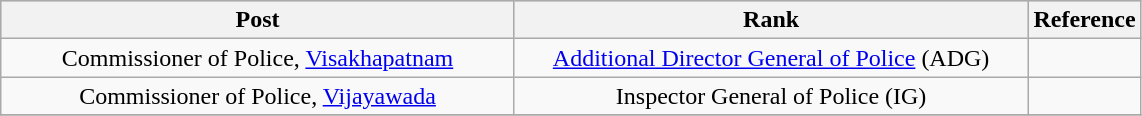<table class="wikitable" style="text-align:center">
<tr style="background:#cccccc">
<th scope="col" style="width: 335px;">Post</th>
<th scope="col" style="width: 335px;">Rank</th>
<th scope="col" style="width: 30px;">Reference</th>
</tr>
<tr>
<td>Commissioner of Police, <a href='#'>Visakhapatnam</a></td>
<td><a href='#'>Additional Director General of Police</a> (ADG)</td>
<td></td>
</tr>
<tr>
<td>Commissioner of Police, <a href='#'>Vijayawada</a></td>
<td>Inspector General of Police (IG)</td>
<td></td>
</tr>
<tr>
</tr>
</table>
